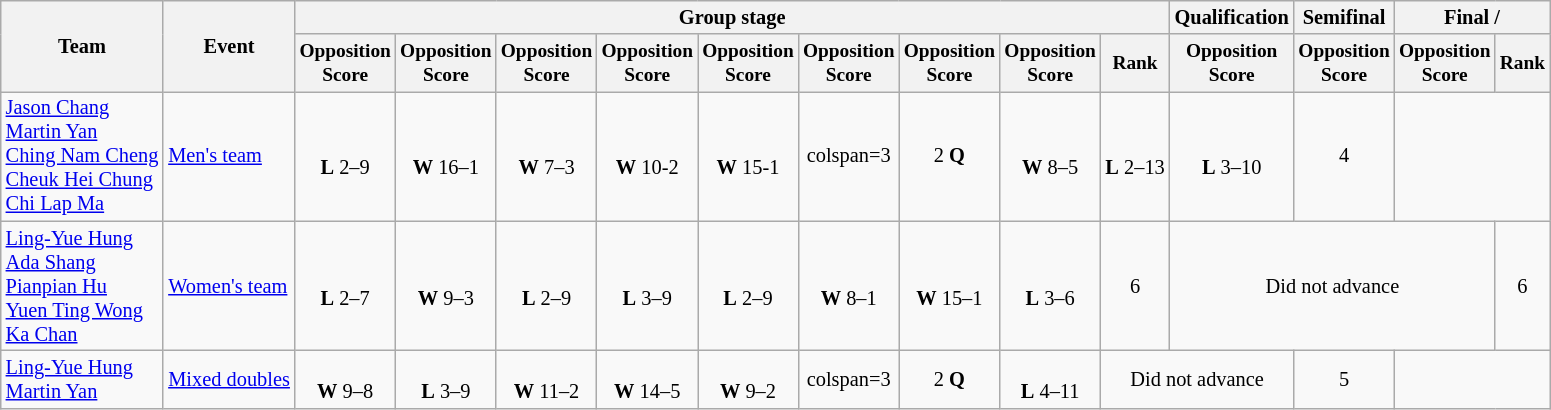<table class=wikitable style=font-size:85%;text-align:center>
<tr>
<th rowspan=2>Team</th>
<th rowspan=2>Event</th>
<th colspan=9>Group stage</th>
<th>Qualification</th>
<th>Semifinal</th>
<th colspan=2>Final / </th>
</tr>
<tr style=font-size:95%>
<th>Opposition<br>Score</th>
<th>Opposition<br>Score</th>
<th>Opposition<br>Score</th>
<th>Opposition<br>Score</th>
<th>Opposition<br>Score</th>
<th>Opposition<br>Score</th>
<th>Opposition<br>Score</th>
<th>Opposition<br>Score</th>
<th>Rank</th>
<th>Opposition<br>Score</th>
<th>Opposition<br>Score</th>
<th>Opposition<br>Score</th>
<th>Rank</th>
</tr>
<tr>
<td align=left><a href='#'>Jason Chang</a><br><a href='#'>Martin Yan</a><br><a href='#'>Ching Nam Cheng</a><br><a href='#'>Cheuk Hei Chung</a><br><a href='#'>Chi Lap Ma</a></td>
<td align=left><a href='#'>Men's team</a></td>
<td><br><strong>L</strong> 2–9</td>
<td><br><strong>W</strong> 16–1</td>
<td><br><strong>W</strong> 7–3</td>
<td><br><strong>W</strong> 10-2</td>
<td><br><strong>W</strong> 15-1</td>
<td>colspan=3 </td>
<td>2 <strong>Q</strong></td>
<td><br><strong>W</strong> 8–5</td>
<td><br><strong>L</strong> 2–13</td>
<td><br><strong>L</strong> 3–10</td>
<td>4</td>
</tr>
<tr>
<td align=left><a href='#'>Ling-Yue Hung</a><br><a href='#'>Ada Shang</a><br><a href='#'>Pianpian Hu</a><br><a href='#'>Yuen Ting Wong</a><br><a href='#'>Ka Chan</a></td>
<td align=left><a href='#'>Women's team</a></td>
<td><br><strong>L</strong> 2–7</td>
<td><br><strong>W</strong> 9–3</td>
<td><br><strong>L</strong> 2–9</td>
<td><br><strong>L</strong> 3–9</td>
<td><br><strong>L</strong> 2–9</td>
<td><br><strong>W</strong> 8–1</td>
<td><br><strong>W</strong> 15–1</td>
<td><br><strong>L</strong> 3–6</td>
<td>6</td>
<td colspan=3>Did not advance</td>
<td>6</td>
</tr>
<tr>
<td align=left><a href='#'>Ling-Yue Hung</a><br><a href='#'>Martin Yan</a></td>
<td align=left><a href='#'>Mixed doubles</a></td>
<td><br><strong>W</strong> 9–8</td>
<td><br><strong>L</strong> 3–9</td>
<td><br><strong>W</strong> 11–2</td>
<td><br><strong>W</strong> 14–5</td>
<td><br><strong>W</strong> 9–2</td>
<td>colspan=3 </td>
<td>2 <strong>Q</strong></td>
<td><br><strong>L</strong> 4–11</td>
<td colspan=2>Did not advance</td>
<td>5</td>
</tr>
</table>
